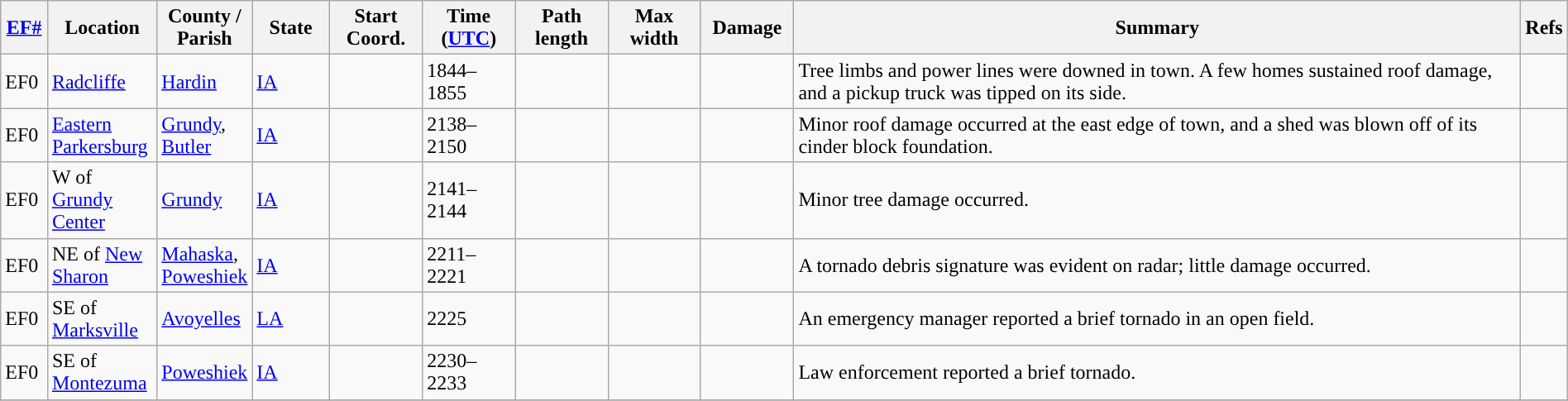<table class="wikitable sortable" style="width:100%;">
<tr>
<th scope="col"  style="width:3%; text-align:center;"><a href='#'>EF#</a></th>
<th scope="col"  style="width:7%; text-align:center;" class="unsortable">Location</th>
<th scope="col"  style="width:6%; text-align:center;" class="unsortable">County / Parish</th>
<th scope="col"  style="width:5%; text-align:center;">State</th>
<th scope="col"  style="width:6%; text-align:center;">Start Coord.</th>
<th scope="col"  style="width:6%; text-align:center;">Time (<a href='#'>UTC</a>)</th>
<th scope="col"  style="width:6%; text-align:center;">Path length</th>
<th scope="col"  style="width:6%; text-align:center;">Max width</th>
<th scope="col"  style="width:6%; text-align:center;">Damage</th>
<th scope="col" class="unsortable" style="width:48%; text-align:center;">Summary</th>
<th scope="col" class="unsortable" style="width:48%; text-align:center;">Refs</th>
</tr>
<tr>
<td>EF0</td>
<td><a href='#'>Radcliffe</a></td>
<td><a href='#'>Hardin</a></td>
<td><a href='#'>IA</a></td>
<td></td>
<td>1844–1855</td>
<td></td>
<td></td>
<td></td>
<td>Tree limbs and power lines were downed in town. A few homes sustained roof damage, and a pickup truck was tipped on its side.</td>
<td></td>
</tr>
<tr>
<td>EF0</td>
<td><a href='#'>Eastern Parkersburg</a></td>
<td><a href='#'>Grundy</a>, <a href='#'>Butler</a></td>
<td><a href='#'>IA</a></td>
<td></td>
<td>2138–2150</td>
<td></td>
<td></td>
<td></td>
<td>Minor roof damage occurred at the east edge of town, and a shed was blown off of its cinder block foundation.</td>
<td></td>
</tr>
<tr>
<td>EF0</td>
<td>W of <a href='#'>Grundy Center</a></td>
<td><a href='#'>Grundy</a></td>
<td><a href='#'>IA</a></td>
<td></td>
<td>2141–2144</td>
<td></td>
<td></td>
<td></td>
<td>Minor tree damage occurred.</td>
<td></td>
</tr>
<tr>
<td>EF0</td>
<td>NE of <a href='#'>New Sharon</a></td>
<td><a href='#'>Mahaska</a>, <a href='#'>Poweshiek</a></td>
<td><a href='#'>IA</a></td>
<td></td>
<td>2211–2221</td>
<td></td>
<td></td>
<td></td>
<td>A tornado debris signature was evident on radar; little damage occurred.</td>
<td></td>
</tr>
<tr>
<td>EF0</td>
<td>SE of <a href='#'>Marksville</a></td>
<td><a href='#'>Avoyelles</a></td>
<td><a href='#'>LA</a></td>
<td></td>
<td>2225</td>
<td></td>
<td></td>
<td></td>
<td>An emergency manager reported a brief tornado in an open field.</td>
<td></td>
</tr>
<tr>
<td>EF0</td>
<td>SE of <a href='#'>Montezuma</a></td>
<td><a href='#'>Poweshiek</a></td>
<td><a href='#'>IA</a></td>
<td></td>
<td>2230–2233</td>
<td></td>
<td></td>
<td></td>
<td>Law enforcement reported a brief tornado.</td>
<td></td>
</tr>
<tr>
</tr>
</table>
